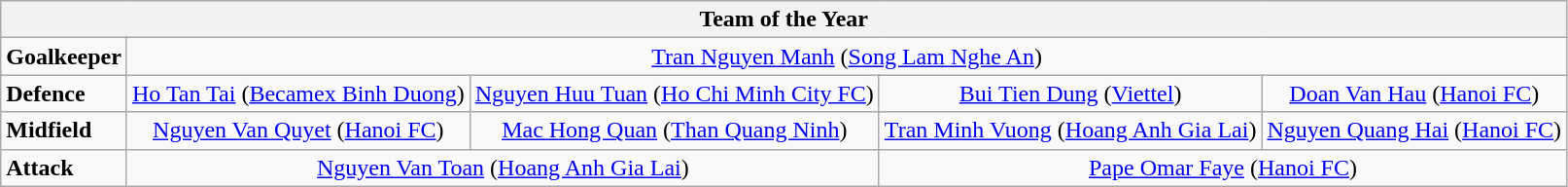<table class="wikitable">
<tr>
<th colspan="13">Team of the Year</th>
</tr>
<tr>
<td><strong>Goalkeeper</strong></td>
<td colspan="12" style="text-align:center;"> <a href='#'>Tran Nguyen Manh</a> (<a href='#'>Song Lam Nghe An</a>)</td>
</tr>
<tr>
<td><strong>Defence</strong></td>
<td colspan="3" style="text-align:center;"> <a href='#'>Ho Tan Tai</a> (<a href='#'>Becamex Binh Duong</a>)</td>
<td colspan="3" style="text-align:center;"> <a href='#'>Nguyen Huu Tuan</a> (<a href='#'>Ho Chi Minh City FC</a>)</td>
<td colspan="3" style="text-align:center;"> <a href='#'>Bui Tien Dung</a> (<a href='#'>Viettel</a>)</td>
<td colspan="3" style="text-align:center;"> <a href='#'>Doan Van Hau</a> (<a href='#'>Hanoi FC</a>)</td>
</tr>
<tr>
<td><strong>Midfield</strong></td>
<td colspan="3" style="text-align:center;"> <a href='#'>Nguyen Van Quyet</a> (<a href='#'>Hanoi FC</a>)</td>
<td colspan="3" style="text-align:center;"> <a href='#'>Mac Hong Quan</a> (<a href='#'>Than Quang Ninh</a>)</td>
<td colspan="3" style="text-align:center;"> <a href='#'>Tran Minh Vuong</a> (<a href='#'>Hoang Anh Gia Lai</a>)</td>
<td colspan="3" style="text-align:center;"> <a href='#'>Nguyen Quang Hai</a> (<a href='#'>Hanoi FC</a>)</td>
</tr>
<tr>
<td><strong>Attack</strong></td>
<td colspan="6" style="text-align:center;"> <a href='#'>Nguyen Van Toan</a> (<a href='#'>Hoang Anh Gia Lai</a>)</td>
<td colspan="6" style="text-align:center;"> <a href='#'>Pape Omar Faye</a> (<a href='#'>Hanoi FC</a>)</td>
</tr>
</table>
